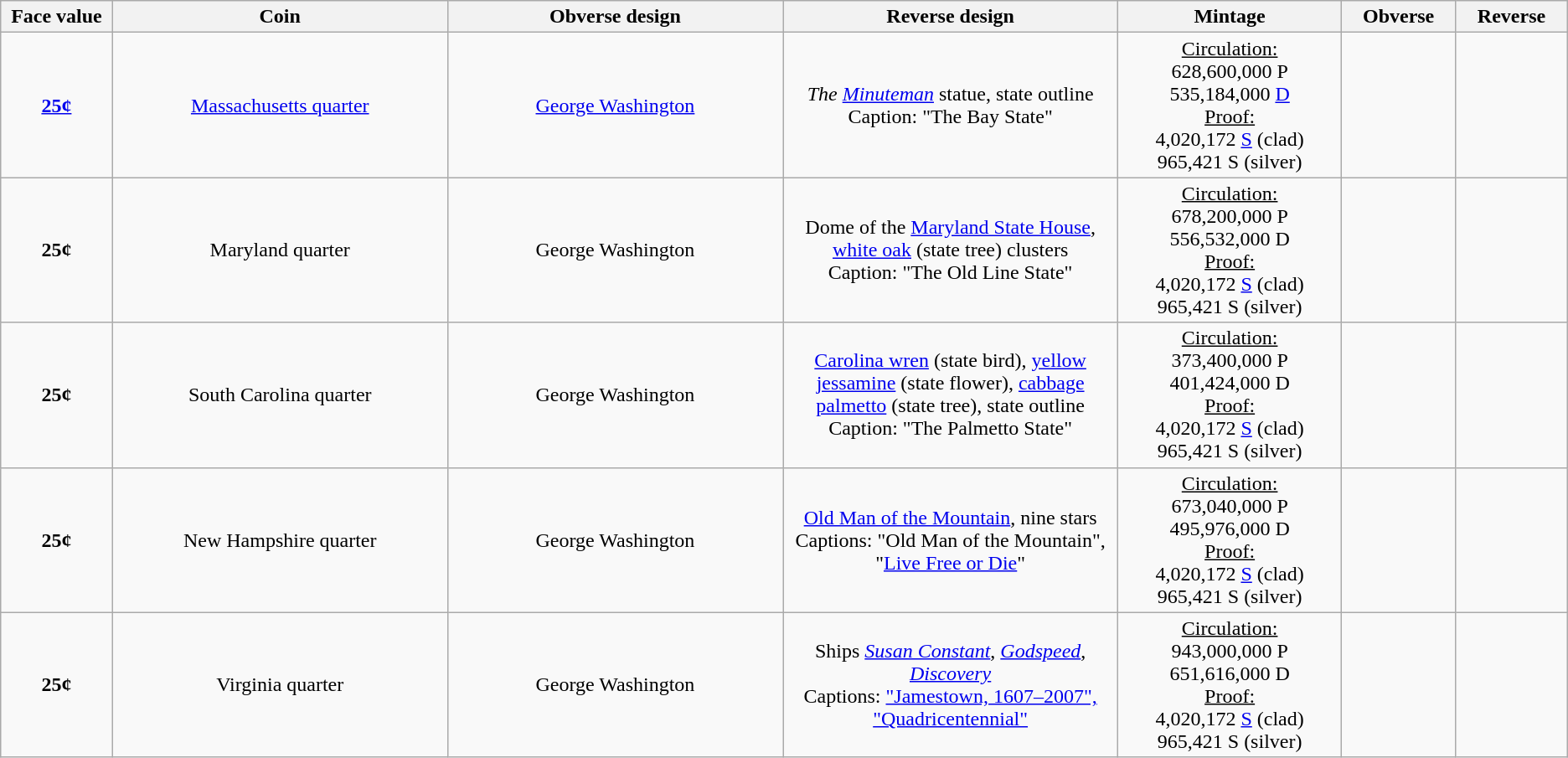<table class="wikitable">
<tr>
<th width="5%">Face value</th>
<th width="15%">Coin</th>
<th width="15%">Obverse design</th>
<th width="15%">Reverse design</th>
<th width="10%">Mintage</th>
<th width="5%">Obverse</th>
<th width="5%">Reverse</th>
</tr>
<tr>
<td align="center"><strong><a href='#'>25¢</a></strong></td>
<td align="center"><a href='#'>Massachusetts quarter</a></td>
<td align="center"><a href='#'>George Washington</a></td>
<td align="center"><em>The <a href='#'>Minuteman</a></em> statue, state outline<br>Caption: "The Bay State"</td>
<td align="center"><u>Circulation:</u><br>628,600,000 P<br>535,184,000 <a href='#'>D</a><br><u>Proof:</u><br>4,020,172 <a href='#'>S</a> (clad)<br>965,421 S (silver)</td>
<td></td>
<td></td>
</tr>
<tr>
<td align="center"><strong>25¢</strong></td>
<td align="center">Maryland quarter</td>
<td align="center">George Washington</td>
<td align="center">Dome of the <a href='#'>Maryland State House</a>, <a href='#'>white oak</a> (state tree) clusters<br>Caption: "The Old Line State"</td>
<td align="center"><u>Circulation:</u><br>678,200,000 P<br>556,532,000 D<br><u>Proof:</u><br>4,020,172 <a href='#'>S</a> (clad)<br>965,421 S (silver)</td>
<td></td>
<td></td>
</tr>
<tr>
<td align="center"><strong>25¢</strong></td>
<td align="center">South Carolina quarter</td>
<td align="center">George Washington</td>
<td align="center"><a href='#'>Carolina wren</a> (state bird), <a href='#'>yellow jessamine</a> (state flower), <a href='#'>cabbage palmetto</a> (state tree), state outline<br>Caption: "The Palmetto State"</td>
<td align="center"><u>Circulation:</u><br>373,400,000 P<br>401,424,000 D<br><u>Proof:</u><br>4,020,172 <a href='#'>S</a> (clad)<br>965,421 S (silver)</td>
<td></td>
<td></td>
</tr>
<tr>
<td align="center"><strong>25¢</strong></td>
<td align="center">New Hampshire quarter</td>
<td align="center">George Washington</td>
<td align="center"><a href='#'>Old Man of the Mountain</a>, nine stars<br>Captions: "Old Man of the Mountain", "<a href='#'>Live Free or Die</a>"</td>
<td align="center"><u>Circulation:</u><br>673,040,000 P<br>495,976,000 D<br><u>Proof:</u><br>4,020,172 <a href='#'>S</a> (clad)<br>965,421 S (silver)</td>
<td></td>
<td></td>
</tr>
<tr>
<td align="center"><strong>25¢</strong></td>
<td align="center">Virginia quarter</td>
<td align="center">George Washington</td>
<td align="center">Ships <em><a href='#'>Susan Constant</a></em>, <em><a href='#'>Godspeed</a></em>, <em><a href='#'>Discovery</a></em><br>Captions: <a href='#'>"Jamestown, 1607–2007", "Quadricentennial"</a></td>
<td align="center"><u>Circulation:</u><br>943,000,000 P<br>651,616,000 D<br><u>Proof:</u><br>4,020,172 <a href='#'>S</a> (clad)<br>965,421 S (silver)</td>
<td></td>
<td></td>
</tr>
</table>
